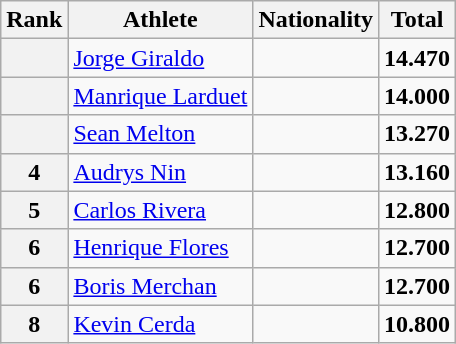<table class="wikitable sortable" style="text-align:left">
<tr>
<th scope=col>Rank</th>
<th scope=col>Athlete</th>
<th scope=col>Nationality</th>
<th scope=col>Total</th>
</tr>
<tr>
<th scope=row></th>
<td align=left><a href='#'>Jorge Giraldo</a></td>
<td></td>
<td><strong>14.470</strong></td>
</tr>
<tr>
<th scope=row></th>
<td align=left><a href='#'>Manrique Larduet</a></td>
<td></td>
<td><strong>14.000</strong></td>
</tr>
<tr>
<th scope=row></th>
<td align=left><a href='#'>Sean Melton</a></td>
<td></td>
<td><strong>13.270</strong></td>
</tr>
<tr>
<th scope=row>4</th>
<td align=left><a href='#'>Audrys Nin</a></td>
<td></td>
<td><strong>13.160</strong></td>
</tr>
<tr>
<th scope=row>5</th>
<td align=left><a href='#'>Carlos Rivera</a></td>
<td></td>
<td><strong>12.800</strong></td>
</tr>
<tr>
<th scope=row>6</th>
<td align=left><a href='#'>Henrique Flores</a></td>
<td></td>
<td><strong>12.700</strong></td>
</tr>
<tr>
<th scope=row>6</th>
<td align=left><a href='#'>Boris Merchan</a></td>
<td></td>
<td><strong>12.700</strong></td>
</tr>
<tr>
<th scope=row>8</th>
<td align=left><a href='#'>Kevin Cerda</a></td>
<td></td>
<td><strong>10.800</strong></td>
</tr>
</table>
